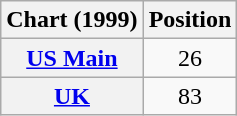<table class="wikitable plainrowheaders">
<tr>
<th>Chart (1999)</th>
<th>Position</th>
</tr>
<tr>
<th scope="row"><a href='#'>US Main</a></th>
<td align="center">26</td>
</tr>
<tr>
<th scope="row"><a href='#'>UK</a></th>
<td align="center">83</td>
</tr>
</table>
